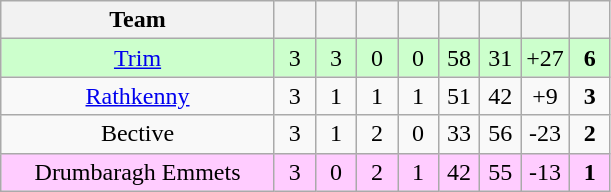<table class="wikitable" style="text-align:center">
<tr>
<th style="width:175px;">Team</th>
<th width="20"></th>
<th width="20"></th>
<th width="20"></th>
<th width="20"></th>
<th width="20"></th>
<th width="20"></th>
<th width="20"></th>
<th width="20"></th>
</tr>
<tr style="background:#cfc;">
<td><a href='#'>Trim</a></td>
<td>3</td>
<td>3</td>
<td>0</td>
<td>0</td>
<td>58</td>
<td>31</td>
<td>+27</td>
<td><strong>6</strong></td>
</tr>
<tr>
<td><a href='#'>Rathkenny</a></td>
<td>3</td>
<td>1</td>
<td>1</td>
<td>1</td>
<td>51</td>
<td>42</td>
<td>+9</td>
<td><strong>3</strong></td>
</tr>
<tr>
<td>Bective</td>
<td>3</td>
<td>1</td>
<td>2</td>
<td>0</td>
<td>33</td>
<td>56</td>
<td>-23</td>
<td><strong>2</strong></td>
</tr>
<tr style="background:#fcf;">
<td>Drumbaragh Emmets</td>
<td>3</td>
<td>0</td>
<td>2</td>
<td>1</td>
<td>42</td>
<td>55</td>
<td>-13</td>
<td><strong>1</strong></td>
</tr>
</table>
